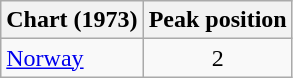<table class="wikitable">
<tr>
<th>Chart (1973)</th>
<th>Peak position</th>
</tr>
<tr>
<td><a href='#'>Norway</a></td>
<td align="center">2</td>
</tr>
</table>
